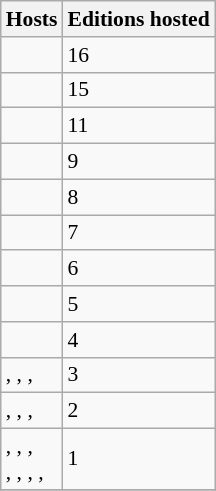<table class="wikitable" style="font-size:90%;">
<tr>
<th>Hosts</th>
<th>Editions hosted</th>
</tr>
<tr>
<td></td>
<td>16</td>
</tr>
<tr>
<td></td>
<td>15</td>
</tr>
<tr>
<td></td>
<td>11</td>
</tr>
<tr>
<td></td>
<td>9</td>
</tr>
<tr>
<td></td>
<td>8</td>
</tr>
<tr>
<td></td>
<td>7</td>
</tr>
<tr>
<td></td>
<td>6</td>
</tr>
<tr>
<td></td>
<td>5</td>
</tr>
<tr>
<td></td>
<td>4</td>
</tr>
<tr>
<td>, , , </td>
<td>3</td>
</tr>
<tr>
<td>, , , </td>
<td>2</td>
</tr>
<tr>
<td>, , , <br>, , , , </td>
<td>1</td>
</tr>
<tr>
</tr>
</table>
